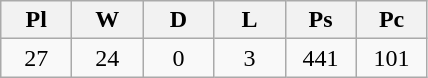<table class="wikitable" style="text-align:center">
<tr>
<th width=40px>Pl</th>
<th width=40px>W</th>
<th width=40px>D</th>
<th width=40px>L</th>
<th width=40px>Ps</th>
<th width=40px>Pc</th>
</tr>
<tr>
<td>27</td>
<td>24</td>
<td>0</td>
<td>3</td>
<td>441</td>
<td>101</td>
</tr>
</table>
